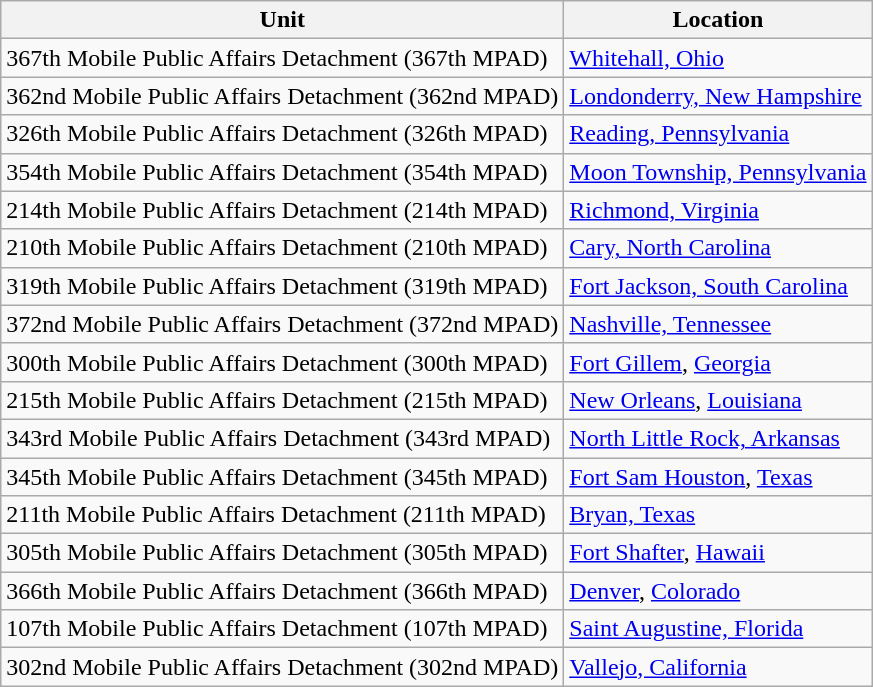<table class="wikitable">
<tr>
<th>Unit</th>
<th>Location</th>
</tr>
<tr>
<td>367th Mobile Public Affairs Detachment (367th MPAD)</td>
<td><a href='#'>Whitehall, Ohio</a></td>
</tr>
<tr>
<td>362nd Mobile Public Affairs Detachment (362nd MPAD)</td>
<td><a href='#'>Londonderry, New Hampshire</a></td>
</tr>
<tr>
<td>326th Mobile Public Affairs Detachment (326th MPAD)</td>
<td><a href='#'>Reading, Pennsylvania</a></td>
</tr>
<tr>
<td>354th Mobile Public Affairs Detachment (354th MPAD)</td>
<td><a href='#'>Moon Township, Pennsylvania</a></td>
</tr>
<tr>
<td>214th Mobile Public Affairs Detachment (214th MPAD)</td>
<td><a href='#'>Richmond, Virginia</a></td>
</tr>
<tr>
<td>210th Mobile Public Affairs Detachment (210th MPAD)</td>
<td><a href='#'>Cary, North Carolina</a></td>
</tr>
<tr>
<td>319th Mobile Public Affairs Detachment (319th MPAD)</td>
<td><a href='#'>Fort Jackson, South Carolina</a></td>
</tr>
<tr>
<td>372nd Mobile Public Affairs Detachment (372nd MPAD)</td>
<td><a href='#'>Nashville, Tennessee</a></td>
</tr>
<tr>
<td>300th Mobile Public Affairs Detachment (300th MPAD)</td>
<td><a href='#'>Fort Gillem</a>, <a href='#'>Georgia</a></td>
</tr>
<tr>
<td>215th Mobile Public Affairs Detachment (215th MPAD)</td>
<td><a href='#'>New Orleans</a>, <a href='#'>Louisiana</a></td>
</tr>
<tr>
<td>343rd Mobile Public Affairs Detachment (343rd MPAD)</td>
<td><a href='#'>North Little Rock, Arkansas</a></td>
</tr>
<tr>
<td>345th Mobile Public Affairs Detachment (345th MPAD)</td>
<td><a href='#'>Fort Sam Houston</a>, <a href='#'>Texas</a></td>
</tr>
<tr>
<td>211th Mobile Public Affairs Detachment (211th MPAD)</td>
<td><a href='#'>Bryan, Texas</a></td>
</tr>
<tr>
<td>305th Mobile Public Affairs Detachment (305th MPAD)</td>
<td><a href='#'>Fort Shafter</a>, <a href='#'>Hawaii</a></td>
</tr>
<tr>
<td>366th Mobile Public Affairs Detachment (366th MPAD)</td>
<td><a href='#'>Denver</a>, <a href='#'>Colorado</a></td>
</tr>
<tr>
<td>107th Mobile Public Affairs Detachment (107th MPAD)</td>
<td><a href='#'>Saint Augustine, Florida</a></td>
</tr>
<tr>
<td>302nd Mobile Public Affairs Detachment (302nd MPAD)</td>
<td><a href='#'>Vallejo, California</a></td>
</tr>
</table>
